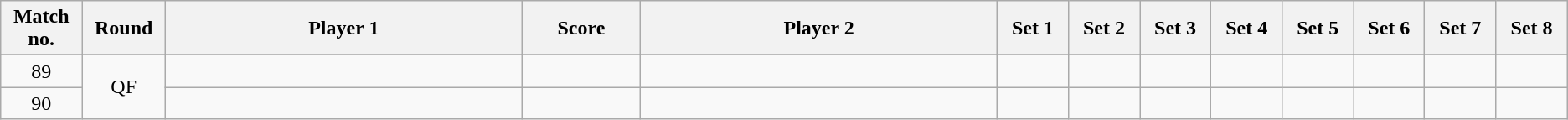<table class="wikitable" style="text-align: center;">
<tr>
<th width="2%">Match no.</th>
<th width="2%">Round</th>
<th width="15%">Player 1</th>
<th width="5%">Score</th>
<th width="15%">Player 2</th>
<th width="3%">Set 1</th>
<th width="3%">Set 2</th>
<th width="3%">Set 3</th>
<th width="3%">Set 4</th>
<th width="3%">Set 5</th>
<th width="3%">Set 6</th>
<th width="3%">Set 7</th>
<th width="3%">Set 8</th>
</tr>
<tr>
</tr>
<tr style=text-align:center;>
<td>89</td>
<td rowspan=2>QF</td>
<td></td>
<td></td>
<td></td>
<td></td>
<td></td>
<td></td>
<td></td>
<td></td>
<td></td>
<td></td>
<td></td>
</tr>
<tr style=text-align:center;>
<td>90</td>
<td></td>
<td></td>
<td></td>
<td></td>
<td></td>
<td></td>
<td></td>
<td></td>
<td></td>
<td></td>
<td></td>
</tr>
</table>
